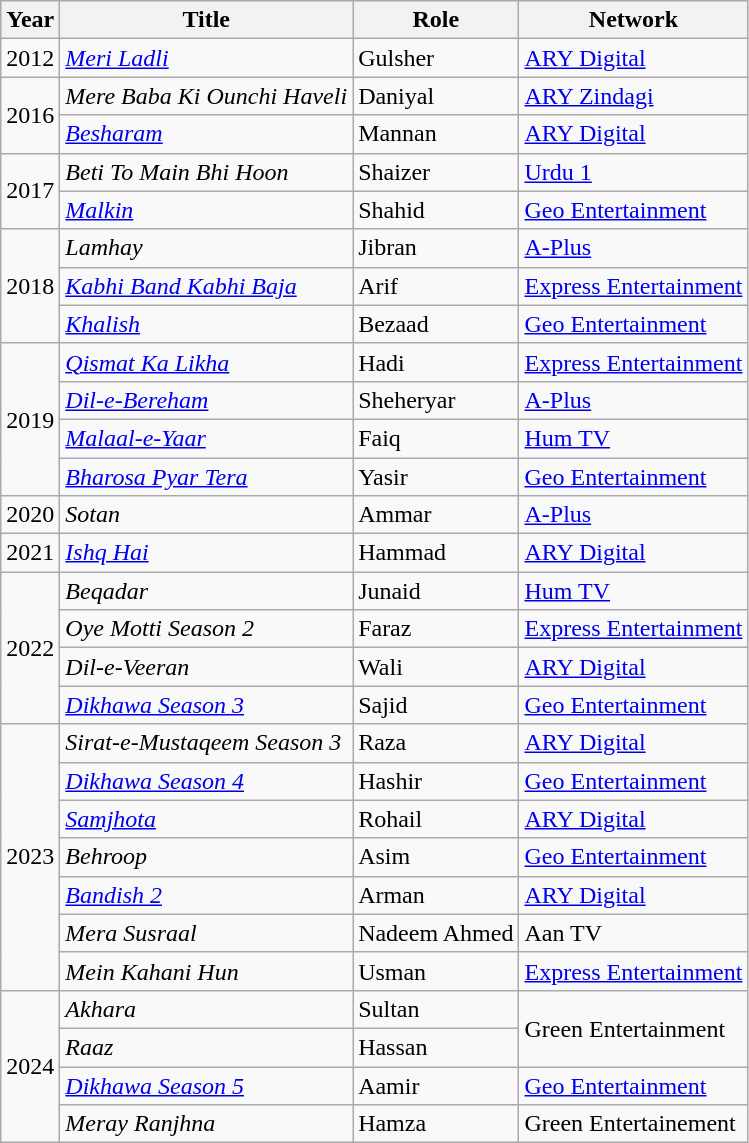<table class="wikitable sortable plainrowheaders">
<tr style="text-align:center;">
<th scope="col">Year</th>
<th scope="col">Title</th>
<th scope="col">Role</th>
<th scope="col">Network</th>
</tr>
<tr>
<td>2012</td>
<td><em><a href='#'>Meri Ladli</a></em></td>
<td>Gulsher</td>
<td><a href='#'>ARY Digital</a></td>
</tr>
<tr>
<td rowspan="2">2016</td>
<td><em>Mere Baba Ki Ounchi Haveli</em></td>
<td>Daniyal</td>
<td><a href='#'>ARY Zindagi</a></td>
</tr>
<tr>
<td><em><a href='#'>Besharam</a></em></td>
<td>Mannan</td>
<td><a href='#'>ARY Digital</a></td>
</tr>
<tr>
<td rowspan="2">2017</td>
<td><em>Beti To Main Bhi Hoon</em></td>
<td>Shaizer</td>
<td><a href='#'>Urdu 1</a></td>
</tr>
<tr>
<td><em><a href='#'>Malkin</a></em></td>
<td>Shahid</td>
<td><a href='#'>Geo Entertainment</a></td>
</tr>
<tr>
<td rowspan="3">2018</td>
<td><em>Lamhay</em></td>
<td>Jibran</td>
<td><a href='#'>A-Plus</a></td>
</tr>
<tr>
<td><em><a href='#'>Kabhi Band Kabhi Baja</a></em></td>
<td>Arif</td>
<td><a href='#'>Express Entertainment</a></td>
</tr>
<tr>
<td><em><a href='#'>Khalish</a></em></td>
<td>Bezaad</td>
<td><a href='#'>Geo Entertainment</a></td>
</tr>
<tr>
<td rowspan="4">2019</td>
<td><em><a href='#'>Qismat Ka Likha</a></em></td>
<td>Hadi</td>
<td><a href='#'>Express Entertainment</a></td>
</tr>
<tr>
<td><em><a href='#'>Dil-e-Bereham</a></em></td>
<td>Sheheryar</td>
<td><a href='#'>A-Plus</a></td>
</tr>
<tr>
<td><em><a href='#'>Malaal-e-Yaar</a></em></td>
<td>Faiq</td>
<td><a href='#'>Hum TV</a></td>
</tr>
<tr>
<td><em><a href='#'>Bharosa Pyar Tera</a></em></td>
<td>Yasir</td>
<td><a href='#'>Geo Entertainment</a></td>
</tr>
<tr>
<td>2020</td>
<td><em>Sotan</em></td>
<td>Ammar</td>
<td><a href='#'>A-Plus</a></td>
</tr>
<tr>
<td>2021</td>
<td><em><a href='#'>Ishq Hai</a></em></td>
<td>Hammad</td>
<td><a href='#'>ARY Digital</a></td>
</tr>
<tr>
<td rowspan="4">2022</td>
<td><em>Beqadar</em></td>
<td>Junaid</td>
<td><a href='#'>Hum TV</a></td>
</tr>
<tr>
<td><em>Oye Motti Season 2</em></td>
<td>Faraz</td>
<td><a href='#'>Express Entertainment</a></td>
</tr>
<tr>
<td><em>Dil-e-Veeran</em></td>
<td>Wali</td>
<td><a href='#'>ARY Digital</a></td>
</tr>
<tr>
<td><em><a href='#'>Dikhawa Season 3</a></em></td>
<td>Sajid</td>
<td><a href='#'>Geo Entertainment</a></td>
</tr>
<tr>
<td rowspan="7">2023</td>
<td><em>Sirat-e-Mustaqeem Season 3</em></td>
<td>Raza</td>
<td><a href='#'>ARY Digital</a></td>
</tr>
<tr>
<td><em><a href='#'>Dikhawa Season 4</a></em></td>
<td>Hashir</td>
<td><a href='#'>Geo Entertainment</a></td>
</tr>
<tr>
<td><em><a href='#'>Samjhota</a></em></td>
<td>Rohail</td>
<td><a href='#'>ARY Digital</a></td>
</tr>
<tr>
<td><em>Behroop</em></td>
<td>Asim</td>
<td><a href='#'>Geo Entertainment</a></td>
</tr>
<tr>
<td><em><a href='#'>Bandish 2</a></em></td>
<td>Arman</td>
<td><a href='#'>ARY Digital</a></td>
</tr>
<tr>
<td><em>Mera Susraal</em></td>
<td>Nadeem Ahmed</td>
<td>Aan TV</td>
</tr>
<tr>
<td><em>Mein Kahani Hun</em></td>
<td>Usman</td>
<td><a href='#'>Express Entertainment</a></td>
</tr>
<tr>
<td rowspan="4">2024</td>
<td><em>Akhara</em></td>
<td>Sultan</td>
<td rowspan="2">Green Entertainment</td>
</tr>
<tr>
<td><em>Raaz</em></td>
<td>Hassan</td>
</tr>
<tr>
<td><em><a href='#'>Dikhawa Season 5</a></em></td>
<td>Aamir</td>
<td><a href='#'>Geo Entertainment</a></td>
</tr>
<tr>
<td><em>Meray Ranjhna</em></td>
<td>Hamza</td>
<td>Green Entertainement</td>
</tr>
</table>
